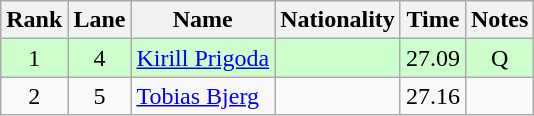<table class="wikitable sortable" style="text-align:center">
<tr>
<th>Rank</th>
<th>Lane</th>
<th>Name</th>
<th>Nationality</th>
<th>Time</th>
<th>Notes</th>
</tr>
<tr bgcolor=ccffcc>
<td>1</td>
<td>4</td>
<td align=left><a href='#'>Kirill Prigoda</a></td>
<td align=left></td>
<td>27.09</td>
<td>Q</td>
</tr>
<tr>
<td>2</td>
<td>5</td>
<td align=left><a href='#'>Tobias Bjerg</a></td>
<td align=left></td>
<td>27.16</td>
<td></td>
</tr>
</table>
